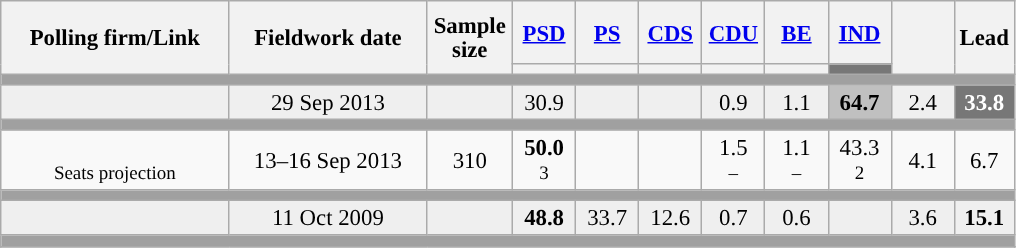<table class="wikitable collapsible sortable" style="text-align:center; font-size:95%; line-height:16px;">
<tr style="height:42px;">
<th style="width:145px;" rowspan="2">Polling firm/Link</th>
<th style="width:125px;" rowspan="2">Fieldwork date</th>
<th class="unsortable" style="width:50px;" rowspan="2">Sample size</th>
<th class="unsortable" style="width:35px;"><a href='#'>PSD</a></th>
<th class="unsortable" style="width:35px;"><a href='#'>PS</a></th>
<th class="unsortable" style="width:35px;"><a href='#'>CDS</a></th>
<th class="unsortable" style="width:35px;"><a href='#'>CDU</a></th>
<th class="unsortable" style="width:35px;"><a href='#'>BE</a></th>
<th class="unsortable" style="width:35px;"><a href='#'>IND</a></th>
<th class="unsortable" style="width:35px;" rowspan="2"></th>
<th class="unsortable" style="width:30px;" rowspan="2">Lead</th>
</tr>
<tr>
<th class="unsortable" style="color:inherit;background:"></th>
<th class="unsortable" style="color:inherit;background:"></th>
<th class="unsortable" style="color:inherit;background:"></th>
<th class="unsortable" style="color:inherit;background:"></th>
<th class="unsortable" style="color:inherit;background:"></th>
<th class="unsortable" style="color:inherit;background:#777777;"></th>
</tr>
<tr>
<td colspan="13" style="background:#A0A0A0"></td>
</tr>
<tr style="background:#EFEFEF;">
<td><strong></strong></td>
<td data-sort-value="2019-10-06">29 Sep 2013</td>
<td></td>
<td>30.9<br></td>
<td></td>
<td></td>
<td>0.9<br></td>
<td>1.1<br></td>
<td style="background:#C0C0C0"><strong>64.7</strong><br></td>
<td>2.4</td>
<td style="background:#777777; color:white;"><strong>33.8</strong></td>
</tr>
<tr>
<td colspan="13" style="background:#A0A0A0"></td>
</tr>
<tr>
<td align="center"><br><small>Seats projection</small></td>
<td align="center">13–16 Sep 2013</td>
<td>310</td>
<td align="center" ><strong>50.0</strong><br><small> 3 </small></td>
<td></td>
<td></td>
<td align="center">1.5<br><small> – </small></td>
<td align="center">1.1<br><small> – </small></td>
<td align="center">43.3<br><small> 2 </small></td>
<td align="center">4.1</td>
<td style="background:">6.7</td>
</tr>
<tr>
<td colspan="13" style="background:#A0A0A0"></td>
</tr>
<tr style="background:#EFEFEF;">
<td><strong></strong></td>
<td data-sort-value="2019-10-06">11 Oct 2009</td>
<td></td>
<td><strong>48.8</strong><br></td>
<td>33.7<br></td>
<td>12.6<br></td>
<td>0.7<br></td>
<td>0.6<br></td>
<td></td>
<td>3.6</td>
<td style="background:"><strong>15.1</strong></td>
</tr>
<tr>
<td colspan="13" style="background:#A0A0A0"></td>
</tr>
<tr>
</tr>
</table>
